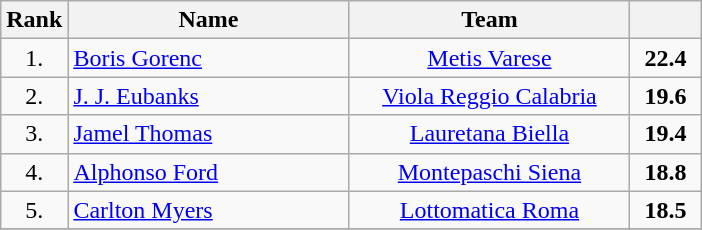<table class="wikitable" style="text-align: center;">
<tr>
<th>Rank</th>
<th width=180>Name</th>
<th width=180>Team</th>
<th width=40></th>
</tr>
<tr>
<td>1.</td>
<td align="left"> <a href='#'>Boris Gorenc</a></td>
<td><a href='#'>Metis Varese</a></td>
<td><strong>22.4</strong></td>
</tr>
<tr>
<td>2.</td>
<td align="left"> <a href='#'>J. J. Eubanks</a></td>
<td><a href='#'>Viola Reggio Calabria</a></td>
<td><strong>19.6</strong></td>
</tr>
<tr>
<td>3.</td>
<td align="left"> <a href='#'>Jamel Thomas</a></td>
<td><a href='#'>Lauretana Biella</a></td>
<td><strong>19.4</strong></td>
</tr>
<tr>
<td>4.</td>
<td align="left"> <a href='#'>Alphonso Ford</a></td>
<td><a href='#'>Montepaschi Siena</a></td>
<td><strong>18.8</strong></td>
</tr>
<tr>
<td>5.</td>
<td align="left"> <a href='#'>Carlton Myers</a></td>
<td><a href='#'>Lottomatica Roma</a></td>
<td><strong>18.5</strong></td>
</tr>
<tr>
</tr>
</table>
